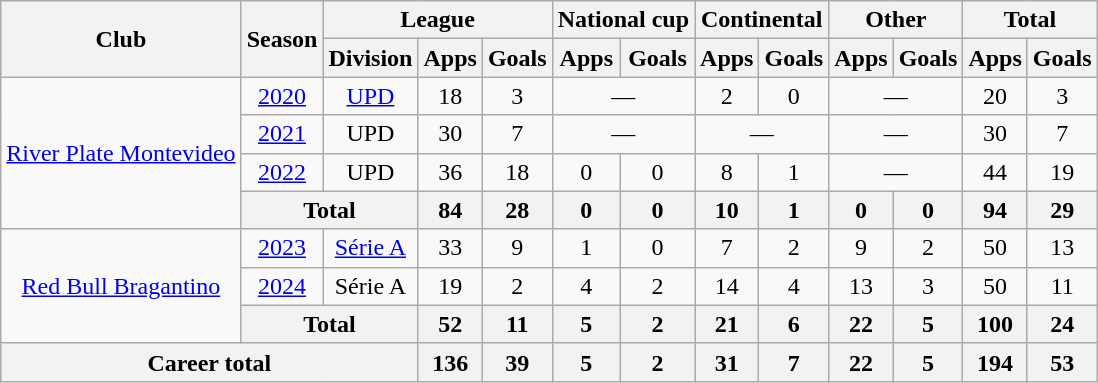<table class="wikitable" Style="text-align: center">
<tr>
<th rowspan="2">Club</th>
<th rowspan="2">Season</th>
<th colspan="3">League</th>
<th colspan="2">National cup</th>
<th colspan="2">Continental</th>
<th colspan="2">Other</th>
<th colspan="2">Total</th>
</tr>
<tr>
<th>Division</th>
<th>Apps</th>
<th>Goals</th>
<th>Apps</th>
<th>Goals</th>
<th>Apps</th>
<th>Goals</th>
<th>Apps</th>
<th>Goals</th>
<th>Apps</th>
<th>Goals</th>
</tr>
<tr>
<td rowspan="4"><a href='#'>River Plate Montevideo</a></td>
<td><a href='#'>2020</a></td>
<td><a href='#'>UPD</a></td>
<td>18</td>
<td>3</td>
<td colspan="2">—</td>
<td>2</td>
<td>0</td>
<td colspan="2">—</td>
<td>20</td>
<td>3</td>
</tr>
<tr>
<td><a href='#'>2021</a></td>
<td>UPD</td>
<td>30</td>
<td>7</td>
<td colspan="2">—</td>
<td colspan="2">—</td>
<td colspan="2">—</td>
<td>30</td>
<td>7</td>
</tr>
<tr>
<td><a href='#'>2022</a></td>
<td>UPD</td>
<td>36</td>
<td>18</td>
<td>0</td>
<td>0</td>
<td>8</td>
<td>1</td>
<td colspan="2">—</td>
<td>44</td>
<td>19</td>
</tr>
<tr>
<th colspan="2">Total</th>
<th>84</th>
<th>28</th>
<th>0</th>
<th>0</th>
<th>10</th>
<th>1</th>
<th>0</th>
<th>0</th>
<th>94</th>
<th>29</th>
</tr>
<tr>
<td rowspan="3"><a href='#'>Red Bull Bragantino</a></td>
<td><a href='#'>2023</a></td>
<td><a href='#'>Série A</a></td>
<td>33</td>
<td>9</td>
<td>1</td>
<td>0</td>
<td>7</td>
<td>2</td>
<td>9</td>
<td>2</td>
<td>50</td>
<td>13</td>
</tr>
<tr>
<td><a href='#'>2024</a></td>
<td>Série A</td>
<td>19</td>
<td>2</td>
<td>4</td>
<td>2</td>
<td>14</td>
<td>4</td>
<td>13</td>
<td>3</td>
<td>50</td>
<td>11</td>
</tr>
<tr>
<th colspan="2">Total</th>
<th>52</th>
<th>11</th>
<th>5</th>
<th>2</th>
<th>21</th>
<th>6</th>
<th>22</th>
<th>5</th>
<th>100</th>
<th>24</th>
</tr>
<tr>
<th colspan="3">Career total</th>
<th>136</th>
<th>39</th>
<th>5</th>
<th>2</th>
<th>31</th>
<th>7</th>
<th>22</th>
<th>5</th>
<th>194</th>
<th>53</th>
</tr>
</table>
